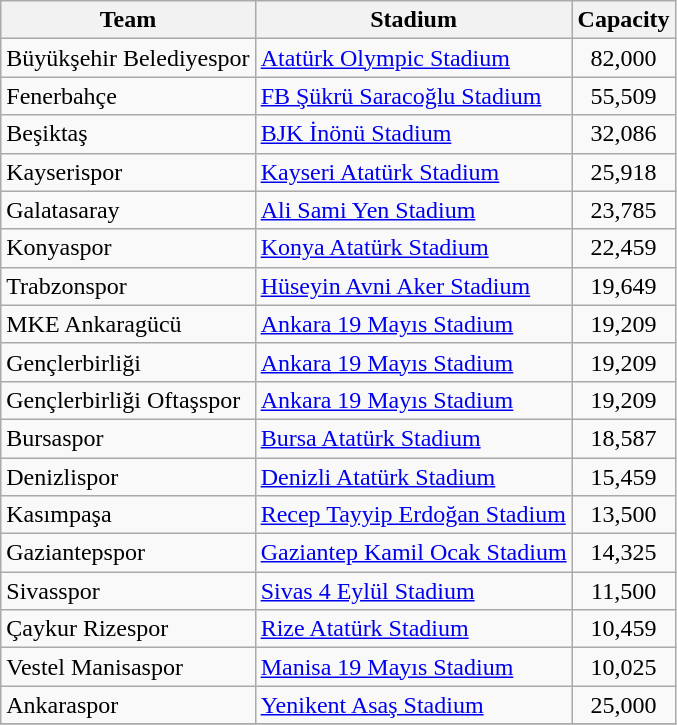<table class="wikitable sortable">
<tr>
<th>Team</th>
<th>Stadium</th>
<th>Capacity</th>
</tr>
<tr>
<td>Büyükşehir Belediyespor</td>
<td><a href='#'>Atatürk Olympic Stadium</a></td>
<td align="center">82,000</td>
</tr>
<tr>
<td>Fenerbahçe</td>
<td><a href='#'>FB Şükrü Saracoğlu Stadium</a></td>
<td align="center">55,509</td>
</tr>
<tr>
<td>Beşiktaş</td>
<td><a href='#'>BJK İnönü Stadium</a></td>
<td align="center">32,086</td>
</tr>
<tr>
<td>Kayserispor</td>
<td><a href='#'>Kayseri Atatürk Stadium</a></td>
<td align="center">25,918</td>
</tr>
<tr>
<td>Galatasaray</td>
<td><a href='#'>Ali Sami Yen Stadium</a></td>
<td align="center">23,785</td>
</tr>
<tr>
<td>Konyaspor</td>
<td><a href='#'>Konya Atatürk Stadium</a></td>
<td align="center">22,459</td>
</tr>
<tr>
<td>Trabzonspor</td>
<td><a href='#'>Hüseyin Avni Aker Stadium</a></td>
<td align="center">19,649</td>
</tr>
<tr>
<td>MKE Ankaragücü</td>
<td><a href='#'>Ankara 19 Mayıs Stadium</a></td>
<td align="center">19,209</td>
</tr>
<tr>
<td>Gençlerbirliği</td>
<td><a href='#'>Ankara 19 Mayıs Stadium</a></td>
<td align="center">19,209</td>
</tr>
<tr>
<td>Gençlerbirliği Oftaşspor</td>
<td><a href='#'>Ankara 19 Mayıs Stadium</a></td>
<td align="center">19,209</td>
</tr>
<tr>
<td>Bursaspor</td>
<td><a href='#'>Bursa Atatürk Stadium</a></td>
<td align="center">18,587</td>
</tr>
<tr>
<td>Denizlispor</td>
<td><a href='#'>Denizli Atatürk Stadium</a></td>
<td align="center">15,459</td>
</tr>
<tr>
<td>Kasımpaşa</td>
<td><a href='#'>Recep Tayyip Erdoğan Stadium</a></td>
<td align="center">13,500</td>
</tr>
<tr>
<td>Gaziantepspor</td>
<td><a href='#'>Gaziantep Kamil Ocak Stadium</a></td>
<td align="center">14,325</td>
</tr>
<tr>
<td>Sivasspor</td>
<td><a href='#'>Sivas 4 Eylül Stadium</a></td>
<td align="center">11,500</td>
</tr>
<tr>
<td>Çaykur Rizespor</td>
<td><a href='#'>Rize Atatürk Stadium</a></td>
<td align="center">10,459</td>
</tr>
<tr>
<td>Vestel Manisaspor</td>
<td><a href='#'>Manisa 19 Mayıs Stadium</a></td>
<td align="center">10,025</td>
</tr>
<tr>
<td>Ankaraspor</td>
<td><a href='#'>Yenikent Asaş Stadium</a></td>
<td align="center">25,000</td>
</tr>
<tr>
</tr>
</table>
